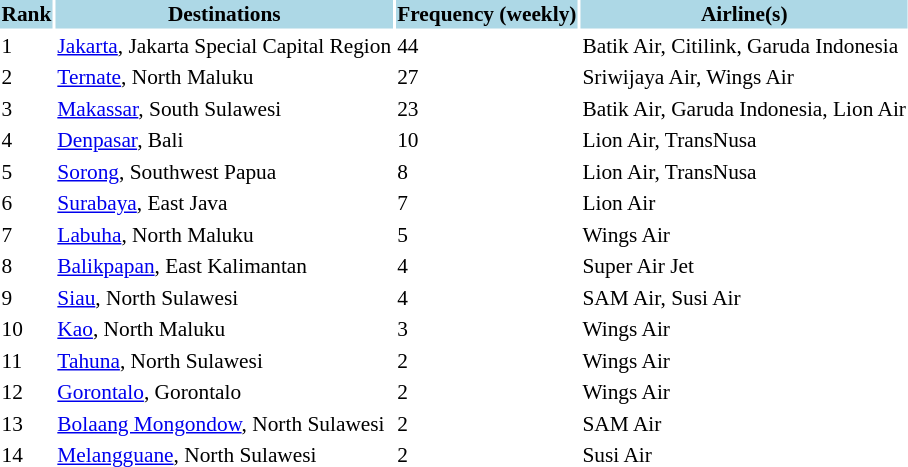<table class="sortable" style="font-size:89%; align=center;">
<tr style="background:lightblue;">
<th>Rank</th>
<th>Destinations</th>
<th>Frequency (weekly)</th>
<th>Airline(s)</th>
</tr>
<tr>
<td>1</td>
<td> <a href='#'>Jakarta</a>, Jakarta Special Capital Region</td>
<td>44</td>
<td>Batik Air, Citilink, Garuda Indonesia</td>
</tr>
<tr>
<td>2</td>
<td> <a href='#'>Ternate</a>, North Maluku</td>
<td>27</td>
<td>Sriwijaya Air, Wings Air</td>
</tr>
<tr>
<td>3</td>
<td> <a href='#'>Makassar</a>, South Sulawesi</td>
<td>23</td>
<td>Batik Air, Garuda Indonesia, Lion Air</td>
</tr>
<tr>
<td>4</td>
<td> <a href='#'>Denpasar</a>, Bali</td>
<td>10</td>
<td>Lion Air, TransNusa</td>
</tr>
<tr>
<td>5</td>
<td> <a href='#'>Sorong</a>, Southwest Papua</td>
<td>8</td>
<td>Lion Air, TransNusa</td>
</tr>
<tr>
<td>6</td>
<td> <a href='#'>Surabaya</a>, East Java</td>
<td>7</td>
<td>Lion Air</td>
</tr>
<tr>
<td>7</td>
<td> <a href='#'>Labuha</a>, North Maluku</td>
<td>5</td>
<td>Wings Air</td>
</tr>
<tr>
<td>8</td>
<td> <a href='#'>Balikpapan</a>, East Kalimantan</td>
<td>4</td>
<td>Super Air Jet</td>
</tr>
<tr>
<td>9</td>
<td> <a href='#'>Siau</a>, North Sulawesi</td>
<td>4</td>
<td>SAM Air, Susi Air</td>
</tr>
<tr>
<td>10</td>
<td> <a href='#'>Kao</a>, North Maluku</td>
<td>3</td>
<td>Wings Air</td>
</tr>
<tr>
<td>11</td>
<td> <a href='#'>Tahuna</a>, North Sulawesi</td>
<td>2</td>
<td>Wings Air</td>
</tr>
<tr>
<td>12</td>
<td> <a href='#'>Gorontalo</a>, Gorontalo</td>
<td>2</td>
<td>Wings Air</td>
</tr>
<tr>
<td>13</td>
<td> <a href='#'>Bolaang Mongondow</a>, North Sulawesi</td>
<td>2</td>
<td>SAM Air</td>
</tr>
<tr>
<td>14</td>
<td> <a href='#'>Melangguane</a>, North Sulawesi</td>
<td>2</td>
<td>Susi Air</td>
</tr>
<tr>
</tr>
</table>
